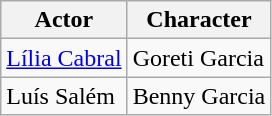<table class="wikitable">
<tr>
<th>Actor</th>
<th>Character</th>
</tr>
<tr>
<td><a href='#'>Lília Cabral</a></td>
<td>Goreti Garcia</td>
</tr>
<tr>
<td>Luís Salém</td>
<td>Benny Garcia</td>
</tr>
</table>
